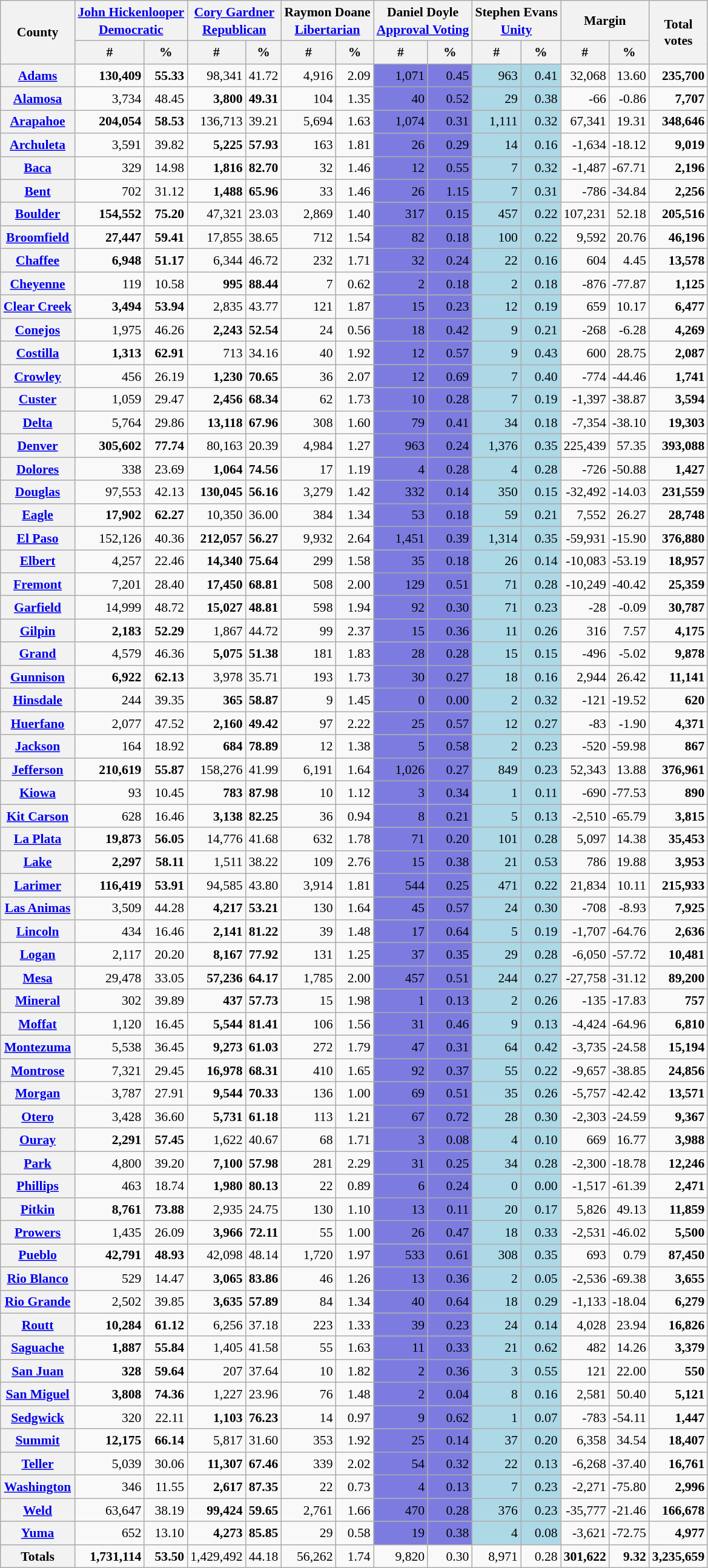<table class="wikitable sortable" style="text-align:right;font-size:90%;line-height:1.3">
<tr>
<th rowspan="2">County</th>
<th colspan="2"><a href='#'>John Hickenlooper</a><br><a href='#'>Democratic</a></th>
<th colspan="2"><a href='#'>Cory Gardner</a><br><a href='#'>Republican</a></th>
<th colspan="2">Raymon Doane<br><a href='#'>Libertarian</a></th>
<th colspan="2">Daniel Doyle<br><a href='#'>Approval Voting</a></th>
<th colspan="2">Stephen Evans<br><a href='#'>Unity</a></th>
<th colspan="2">Margin</th>
<th rowspan="2">Total<br>votes</th>
</tr>
<tr>
<th data-sort-type="number">#</th>
<th data-sort-type="number">%</th>
<th data-sort-type="number">#</th>
<th data-sort-type="number">%</th>
<th data-sort-type="number">#</th>
<th data-sort-type="number">%</th>
<th data-sort-type="number">#</th>
<th data-sort-type="number">%</th>
<th data-sort-type="number">#</th>
<th data-sort-type="number">%</th>
<th data-sort-type="number">#</th>
<th data-sort-type="number">%</th>
</tr>
<tr>
<th><a href='#'>Adams</a></th>
<td><strong>130,409</strong></td>
<td><strong>55.33</strong></td>
<td>98,341</td>
<td>41.72</td>
<td>4,916</td>
<td>2.09</td>
<td style="background-color:#7C7CE0">1,071</td>
<td style="background-color:#7C7CE0">0.45</td>
<td style="background-color:#ADD8E6">963</td>
<td style="background-color:#ADD8E6">0.41</td>
<td>32,068</td>
<td>13.60</td>
<td><strong>235,700</strong></td>
</tr>
<tr>
<th><a href='#'>Alamosa</a></th>
<td>3,734</td>
<td>48.45</td>
<td><strong>3,800</strong></td>
<td><strong>49.31</strong></td>
<td>104</td>
<td>1.35</td>
<td style="background-color:#7C7CE0">40</td>
<td style="background-color:#7C7CE0">0.52</td>
<td style="background-color:#ADD8E6">29</td>
<td style="background-color:#ADD8E6">0.38</td>
<td>-66</td>
<td>-0.86</td>
<td><strong>7,707</strong></td>
</tr>
<tr>
<th><a href='#'>Arapahoe</a></th>
<td><strong>204,054</strong></td>
<td><strong>58.53</strong></td>
<td>136,713</td>
<td>39.21</td>
<td>5,694</td>
<td>1.63</td>
<td style="background-color:#7C7CE0">1,074</td>
<td style="background-color:#7C7CE0">0.31</td>
<td style="background-color:#ADD8E6">1,111</td>
<td style="background-color:#ADD8E6">0.32</td>
<td>67,341</td>
<td>19.31</td>
<td><strong>348,646</strong></td>
</tr>
<tr>
<th><a href='#'>Archuleta</a></th>
<td>3,591</td>
<td>39.82</td>
<td><strong>5,225</strong></td>
<td><strong>57.93</strong></td>
<td>163</td>
<td>1.81</td>
<td style="background-color:#7C7CE0">26</td>
<td style="background-color:#7C7CE0">0.29</td>
<td style="background-color:#ADD8E6">14</td>
<td style="background-color:#ADD8E6">0.16</td>
<td>-1,634</td>
<td>-18.12</td>
<td><strong>9,019</strong></td>
</tr>
<tr>
<th><a href='#'>Baca</a></th>
<td>329</td>
<td>14.98</td>
<td><strong>1,816</strong></td>
<td><strong>82.70</strong></td>
<td>32</td>
<td>1.46</td>
<td style="background-color:#7C7CE0">12</td>
<td style="background-color:#7C7CE0">0.55</td>
<td style="background-color:#ADD8E6">7</td>
<td style="background-color:#ADD8E6">0.32</td>
<td>-1,487</td>
<td>-67.71</td>
<td><strong>2,196</strong></td>
</tr>
<tr>
<th><a href='#'>Bent</a></th>
<td>702</td>
<td>31.12</td>
<td><strong>1,488</strong></td>
<td><strong>65.96</strong></td>
<td>33</td>
<td>1.46</td>
<td style="background-color:#7C7CE0">26</td>
<td style="background-color:#7C7CE0">1.15</td>
<td style="background-color:#ADD8E6">7</td>
<td style="background-color:#ADD8E6">0.31</td>
<td>-786</td>
<td>-34.84</td>
<td><strong>2,256</strong></td>
</tr>
<tr>
<th><a href='#'>Boulder</a></th>
<td><strong>154,552</strong></td>
<td><strong>75.20</strong></td>
<td>47,321</td>
<td>23.03</td>
<td>2,869</td>
<td>1.40</td>
<td style="background-color:#7C7CE0">317</td>
<td style="background-color:#7C7CE0">0.15</td>
<td style="background-color:#ADD8E6">457</td>
<td style="background-color:#ADD8E6">0.22</td>
<td>107,231</td>
<td>52.18</td>
<td><strong>205,516</strong></td>
</tr>
<tr>
<th><a href='#'>Broomfield</a></th>
<td><strong>27,447</strong></td>
<td><strong>59.41</strong></td>
<td>17,855</td>
<td>38.65</td>
<td>712</td>
<td>1.54</td>
<td style="background-color:#7C7CE0">82</td>
<td style="background-color:#7C7CE0">0.18</td>
<td style="background-color:#ADD8E6">100</td>
<td style="background-color:#ADD8E6">0.22</td>
<td>9,592</td>
<td>20.76</td>
<td><strong>46,196</strong></td>
</tr>
<tr>
<th><a href='#'>Chaffee</a></th>
<td><strong>6,948</strong></td>
<td><strong>51.17</strong></td>
<td>6,344</td>
<td>46.72</td>
<td>232</td>
<td>1.71</td>
<td style="background-color:#7C7CE0">32</td>
<td style="background-color:#7C7CE0">0.24</td>
<td style="background-color:#ADD8E6">22</td>
<td style="background-color:#ADD8E6">0.16</td>
<td>604</td>
<td>4.45</td>
<td><strong>13,578</strong></td>
</tr>
<tr>
<th><a href='#'>Cheyenne</a></th>
<td>119</td>
<td>10.58</td>
<td><strong>995</strong></td>
<td><strong>88.44</strong></td>
<td>7</td>
<td>0.62</td>
<td style="background-color:#7C7CE0">2</td>
<td style="background-color:#7C7CE0">0.18</td>
<td style="background-color:#ADD8E6">2</td>
<td style="background-color:#ADD8E6">0.18</td>
<td>-876</td>
<td>-77.87</td>
<td><strong>1,125</strong></td>
</tr>
<tr>
<th><a href='#'>Clear Creek</a></th>
<td><strong>3,494</strong></td>
<td><strong>53.94</strong></td>
<td>2,835</td>
<td>43.77</td>
<td>121</td>
<td>1.87</td>
<td style="background-color:#7C7CE0">15</td>
<td style="background-color:#7C7CE0">0.23</td>
<td style="background-color:#ADD8E6">12</td>
<td style="background-color:#ADD8E6">0.19</td>
<td>659</td>
<td>10.17</td>
<td><strong>6,477</strong></td>
</tr>
<tr>
<th><a href='#'>Conejos</a></th>
<td>1,975</td>
<td>46.26</td>
<td><strong>2,243</strong></td>
<td><strong>52.54</strong></td>
<td>24</td>
<td>0.56</td>
<td style="background-color:#7C7CE0">18</td>
<td style="background-color:#7C7CE0">0.42</td>
<td style="background-color:#ADD8E6">9</td>
<td style="background-color:#ADD8E6">0.21</td>
<td>-268</td>
<td>-6.28</td>
<td><strong>4,269</strong></td>
</tr>
<tr>
<th><a href='#'>Costilla</a></th>
<td><strong>1,313</strong></td>
<td><strong>62.91</strong></td>
<td>713</td>
<td>34.16</td>
<td>40</td>
<td>1.92</td>
<td style="background-color:#7C7CE0">12</td>
<td style="background-color:#7C7CE0">0.57</td>
<td style="background-color:#ADD8E6">9</td>
<td style="background-color:#ADD8E6">0.43</td>
<td>600</td>
<td>28.75</td>
<td><strong>2,087</strong></td>
</tr>
<tr>
<th><a href='#'>Crowley</a></th>
<td>456</td>
<td>26.19</td>
<td><strong>1,230</strong></td>
<td><strong>70.65</strong></td>
<td>36</td>
<td>2.07</td>
<td style="background-color:#7C7CE0">12</td>
<td style="background-color:#7C7CE0">0.69</td>
<td style="background-color:#ADD8E6">7</td>
<td style="background-color:#ADD8E6">0.40</td>
<td>-774</td>
<td>-44.46</td>
<td><strong>1,741</strong></td>
</tr>
<tr>
<th><a href='#'>Custer</a></th>
<td>1,059</td>
<td>29.47</td>
<td><strong>2,456</strong></td>
<td><strong>68.34</strong></td>
<td>62</td>
<td>1.73</td>
<td style="background-color:#7C7CE0">10</td>
<td style="background-color:#7C7CE0">0.28</td>
<td style="background-color:#ADD8E6">7</td>
<td style="background-color:#ADD8E6">0.19</td>
<td>-1,397</td>
<td>-38.87</td>
<td><strong>3,594</strong></td>
</tr>
<tr>
<th><a href='#'>Delta</a></th>
<td>5,764</td>
<td>29.86</td>
<td><strong>13,118</strong></td>
<td><strong>67.96</strong></td>
<td>308</td>
<td>1.60</td>
<td style="background-color:#7C7CE0">79</td>
<td style="background-color:#7C7CE0">0.41</td>
<td style="background-color:#ADD8E6">34</td>
<td style="background-color:#ADD8E6">0.18</td>
<td>-7,354</td>
<td>-38.10</td>
<td><strong>19,303</strong></td>
</tr>
<tr>
<th><a href='#'>Denver</a></th>
<td><strong>305,602</strong></td>
<td><strong>77.74</strong></td>
<td>80,163</td>
<td>20.39</td>
<td>4,984</td>
<td>1.27</td>
<td style="background-color:#7C7CE0">963</td>
<td style="background-color:#7C7CE0">0.24</td>
<td style="background-color:#ADD8E6">1,376</td>
<td style="background-color:#ADD8E6">0.35</td>
<td>225,439</td>
<td>57.35</td>
<td><strong>393,088</strong></td>
</tr>
<tr>
<th><a href='#'>Dolores</a></th>
<td>338</td>
<td>23.69</td>
<td><strong>1,064</strong></td>
<td><strong>74.56</strong></td>
<td>17</td>
<td>1.19</td>
<td style="background-color:#7C7CE0">4</td>
<td style="background-color:#7C7CE0">0.28</td>
<td style="background-color:#ADD8E6">4</td>
<td style="background-color:#ADD8E6">0.28</td>
<td>-726</td>
<td>-50.88</td>
<td><strong>1,427</strong></td>
</tr>
<tr>
<th><a href='#'>Douglas</a></th>
<td>97,553</td>
<td>42.13</td>
<td><strong>130,045</strong></td>
<td><strong>56.16</strong></td>
<td>3,279</td>
<td>1.42</td>
<td style="background-color:#7C7CE0">332</td>
<td style="background-color:#7C7CE0">0.14</td>
<td style="background-color:#ADD8E6">350</td>
<td style="background-color:#ADD8E6">0.15</td>
<td>-32,492</td>
<td>-14.03</td>
<td><strong>231,559</strong></td>
</tr>
<tr>
<th><a href='#'>Eagle</a></th>
<td><strong>17,902</strong></td>
<td><strong>62.27</strong></td>
<td>10,350</td>
<td>36.00</td>
<td>384</td>
<td>1.34</td>
<td style="background-color:#7C7CE0">53</td>
<td style="background-color:#7C7CE0">0.18</td>
<td style="background-color:#ADD8E6">59</td>
<td style="background-color:#ADD8E6">0.21</td>
<td>7,552</td>
<td>26.27</td>
<td><strong>28,748</strong></td>
</tr>
<tr>
<th><a href='#'>El Paso</a></th>
<td>152,126</td>
<td>40.36</td>
<td><strong>212,057</strong></td>
<td><strong>56.27</strong></td>
<td>9,932</td>
<td>2.64</td>
<td style="background-color:#7C7CE0">1,451</td>
<td style="background-color:#7C7CE0">0.39</td>
<td style="background-color:#ADD8E6">1,314</td>
<td style="background-color:#ADD8E6">0.35</td>
<td>-59,931</td>
<td>-15.90</td>
<td><strong>376,880</strong></td>
</tr>
<tr>
<th><a href='#'>Elbert</a></th>
<td>4,257</td>
<td>22.46</td>
<td><strong>14,340</strong></td>
<td><strong>75.64</strong></td>
<td>299</td>
<td>1.58</td>
<td style="background-color:#7C7CE0">35</td>
<td style="background-color:#7C7CE0">0.18</td>
<td style="background-color:#ADD8E6">26</td>
<td style="background-color:#ADD8E6">0.14</td>
<td>-10,083</td>
<td>-53.19</td>
<td><strong>18,957</strong></td>
</tr>
<tr>
<th><a href='#'>Fremont</a></th>
<td>7,201</td>
<td>28.40</td>
<td><strong>17,450</strong></td>
<td><strong>68.81</strong></td>
<td>508</td>
<td>2.00</td>
<td style="background-color:#7C7CE0">129</td>
<td style="background-color:#7C7CE0">0.51</td>
<td style="background-color:#ADD8E6">71</td>
<td style="background-color:#ADD8E6">0.28</td>
<td>-10,249</td>
<td>-40.42</td>
<td><strong>25,359</strong></td>
</tr>
<tr>
<th><a href='#'>Garfield</a></th>
<td>14,999</td>
<td>48.72</td>
<td><strong>15,027</strong></td>
<td><strong>48.81</strong></td>
<td>598</td>
<td>1.94</td>
<td style="background-color:#7C7CE0">92</td>
<td style="background-color:#7C7CE0">0.30</td>
<td style="background-color:#ADD8E6">71</td>
<td style="background-color:#ADD8E6">0.23</td>
<td>-28</td>
<td>-0.09</td>
<td><strong>30,787</strong></td>
</tr>
<tr>
<th><a href='#'>Gilpin</a></th>
<td><strong>2,183</strong></td>
<td><strong>52.29</strong></td>
<td>1,867</td>
<td>44.72</td>
<td>99</td>
<td>2.37</td>
<td style="background-color:#7C7CE0">15</td>
<td style="background-color:#7C7CE0">0.36</td>
<td style="background-color:#ADD8E6">11</td>
<td style="background-color:#ADD8E6">0.26</td>
<td>316</td>
<td>7.57</td>
<td><strong>4,175</strong></td>
</tr>
<tr>
<th><a href='#'>Grand</a></th>
<td>4,579</td>
<td>46.36</td>
<td><strong>5,075</strong></td>
<td><strong>51.38</strong></td>
<td>181</td>
<td>1.83</td>
<td style="background-color:#7C7CE0">28</td>
<td style="background-color:#7C7CE0">0.28</td>
<td style="background-color:#ADD8E6">15</td>
<td style="background-color:#ADD8E6">0.15</td>
<td>-496</td>
<td>-5.02</td>
<td><strong>9,878</strong></td>
</tr>
<tr>
<th><a href='#'>Gunnison</a></th>
<td><strong>6,922</strong></td>
<td><strong>62.13</strong></td>
<td>3,978</td>
<td>35.71</td>
<td>193</td>
<td>1.73</td>
<td style="background-color:#7C7CE0">30</td>
<td style="background-color:#7C7CE0">0.27</td>
<td style="background-color:#ADD8E6">18</td>
<td style="background-color:#ADD8E6">0.16</td>
<td>2,944</td>
<td>26.42</td>
<td><strong>11,141</strong></td>
</tr>
<tr>
<th><a href='#'>Hinsdale</a></th>
<td>244</td>
<td>39.35</td>
<td><strong>365</strong></td>
<td><strong>58.87</strong></td>
<td>9</td>
<td>1.45</td>
<td style="background-color:#7C7CE0">0</td>
<td style="background-color:#7C7CE0">0.00</td>
<td style="background-color:#ADD8E6">2</td>
<td style="background-color:#ADD8E6">0.32</td>
<td>-121</td>
<td>-19.52</td>
<td><strong>620</strong></td>
</tr>
<tr>
<th><a href='#'>Huerfano</a></th>
<td>2,077</td>
<td>47.52</td>
<td><strong>2,160</strong></td>
<td><strong>49.42</strong></td>
<td>97</td>
<td>2.22</td>
<td style="background-color:#7C7CE0">25</td>
<td style="background-color:#7C7CE0">0.57</td>
<td style="background-color:#ADD8E6">12</td>
<td style="background-color:#ADD8E6">0.27</td>
<td>-83</td>
<td>-1.90</td>
<td><strong>4,371</strong></td>
</tr>
<tr>
<th><a href='#'>Jackson</a></th>
<td>164</td>
<td>18.92</td>
<td><strong>684</strong></td>
<td><strong>78.89</strong></td>
<td>12</td>
<td>1.38</td>
<td style="background-color:#7C7CE0">5</td>
<td style="background-color:#7C7CE0">0.58</td>
<td style="background-color:#ADD8E6">2</td>
<td style="background-color:#ADD8E6">0.23</td>
<td>-520</td>
<td>-59.98</td>
<td><strong>867</strong></td>
</tr>
<tr>
<th><a href='#'>Jefferson</a></th>
<td><strong>210,619</strong></td>
<td><strong>55.87</strong></td>
<td>158,276</td>
<td>41.99</td>
<td>6,191</td>
<td>1.64</td>
<td style="background-color:#7C7CE0">1,026</td>
<td style="background-color:#7C7CE0">0.27</td>
<td style="background-color:#ADD8E6">849</td>
<td style="background-color:#ADD8E6">0.23</td>
<td>52,343</td>
<td>13.88</td>
<td><strong>376,961</strong></td>
</tr>
<tr>
<th><a href='#'>Kiowa</a></th>
<td>93</td>
<td>10.45</td>
<td><strong>783</strong></td>
<td><strong>87.98</strong></td>
<td>10</td>
<td>1.12</td>
<td style="background-color:#7C7CE0">3</td>
<td style="background-color:#7C7CE0">0.34</td>
<td style="background-color:#ADD8E6">1</td>
<td style="background-color:#ADD8E6">0.11</td>
<td>-690</td>
<td>-77.53</td>
<td><strong>890</strong></td>
</tr>
<tr>
<th><a href='#'>Kit Carson</a></th>
<td>628</td>
<td>16.46</td>
<td><strong>3,138</strong></td>
<td><strong>82.25</strong></td>
<td>36</td>
<td>0.94</td>
<td style="background-color:#7C7CE0">8</td>
<td style="background-color:#7C7CE0">0.21</td>
<td style="background-color:#ADD8E6">5</td>
<td style="background-color:#ADD8E6">0.13</td>
<td>-2,510</td>
<td>-65.79</td>
<td><strong>3,815</strong></td>
</tr>
<tr>
<th><a href='#'>La Plata</a></th>
<td><strong>19,873</strong></td>
<td><strong>56.05</strong></td>
<td>14,776</td>
<td>41.68</td>
<td>632</td>
<td>1.78</td>
<td style="background-color:#7C7CE0">71</td>
<td style="background-color:#7C7CE0">0.20</td>
<td style="background-color:#ADD8E6">101</td>
<td style="background-color:#ADD8E6">0.28</td>
<td>5,097</td>
<td>14.38</td>
<td><strong>35,453</strong></td>
</tr>
<tr>
<th><a href='#'>Lake</a></th>
<td><strong>2,297</strong></td>
<td><strong>58.11</strong></td>
<td>1,511</td>
<td>38.22</td>
<td>109</td>
<td>2.76</td>
<td style="background-color:#7C7CE0">15</td>
<td style="background-color:#7C7CE0">0.38</td>
<td style="background-color:#ADD8E6">21</td>
<td style="background-color:#ADD8E6">0.53</td>
<td>786</td>
<td>19.88</td>
<td><strong>3,953</strong></td>
</tr>
<tr>
<th><a href='#'>Larimer</a></th>
<td><strong>116,419</strong></td>
<td><strong>53.91</strong></td>
<td>94,585</td>
<td>43.80</td>
<td>3,914</td>
<td>1.81</td>
<td style="background-color:#7C7CE0">544</td>
<td style="background-color:#7C7CE0">0.25</td>
<td style="background-color:#ADD8E6">471</td>
<td style="background-color:#ADD8E6">0.22</td>
<td>21,834</td>
<td>10.11</td>
<td><strong>215,933</strong></td>
</tr>
<tr>
<th><a href='#'>Las Animas</a></th>
<td>3,509</td>
<td>44.28</td>
<td><strong>4,217</strong></td>
<td><strong>53.21</strong></td>
<td>130</td>
<td>1.64</td>
<td style="background-color:#7C7CE0">45</td>
<td style="background-color:#7C7CE0">0.57</td>
<td style="background-color:#ADD8E6">24</td>
<td style="background-color:#ADD8E6">0.30</td>
<td>-708</td>
<td>-8.93</td>
<td><strong>7,925</strong></td>
</tr>
<tr>
<th><a href='#'>Lincoln</a></th>
<td>434</td>
<td>16.46</td>
<td><strong>2,141</strong></td>
<td><strong>81.22</strong></td>
<td>39</td>
<td>1.48</td>
<td style="background-color:#7C7CE0">17</td>
<td style="background-color:#7C7CE0">0.64</td>
<td style="background-color:#ADD8E6">5</td>
<td style="background-color:#ADD8E6">0.19</td>
<td>-1,707</td>
<td>-64.76</td>
<td><strong>2,636</strong></td>
</tr>
<tr>
<th><a href='#'>Logan</a></th>
<td>2,117</td>
<td>20.20</td>
<td><strong>8,167</strong></td>
<td><strong>77.92</strong></td>
<td>131</td>
<td>1.25</td>
<td style="background-color:#7C7CE0">37</td>
<td style="background-color:#7C7CE0">0.35</td>
<td style="background-color:#ADD8E6">29</td>
<td style="background-color:#ADD8E6">0.28</td>
<td>-6,050</td>
<td>-57.72</td>
<td><strong>10,481</strong></td>
</tr>
<tr>
<th><a href='#'>Mesa</a></th>
<td>29,478</td>
<td>33.05</td>
<td><strong>57,236</strong></td>
<td><strong>64.17</strong></td>
<td>1,785</td>
<td>2.00</td>
<td style="background-color:#7C7CE0">457</td>
<td style="background-color:#7C7CE0">0.51</td>
<td style="background-color:#ADD8E6">244</td>
<td style="background-color:#ADD8E6">0.27</td>
<td>-27,758</td>
<td>-31.12</td>
<td><strong>89,200</strong></td>
</tr>
<tr>
<th><a href='#'>Mineral</a></th>
<td>302</td>
<td>39.89</td>
<td><strong>437</strong></td>
<td><strong>57.73</strong></td>
<td>15</td>
<td>1.98</td>
<td style="background-color:#7C7CE0">1</td>
<td style="background-color:#7C7CE0">0.13</td>
<td style="background-color:#ADD8E6">2</td>
<td style="background-color:#ADD8E6">0.26</td>
<td>-135</td>
<td>-17.83</td>
<td><strong>757</strong></td>
</tr>
<tr>
<th><a href='#'>Moffat</a></th>
<td>1,120</td>
<td>16.45</td>
<td><strong>5,544</strong></td>
<td><strong>81.41</strong></td>
<td>106</td>
<td>1.56</td>
<td style="background-color:#7C7CE0">31</td>
<td style="background-color:#7C7CE0">0.46</td>
<td style="background-color:#ADD8E6">9</td>
<td style="background-color:#ADD8E6">0.13</td>
<td>-4,424</td>
<td>-64.96</td>
<td><strong>6,810</strong></td>
</tr>
<tr>
<th><a href='#'>Montezuma</a></th>
<td>5,538</td>
<td>36.45</td>
<td><strong>9,273</strong></td>
<td><strong>61.03</strong></td>
<td>272</td>
<td>1.79</td>
<td style="background-color:#7C7CE0">47</td>
<td style="background-color:#7C7CE0">0.31</td>
<td style="background-color:#ADD8E6">64</td>
<td style="background-color:#ADD8E6">0.42</td>
<td>-3,735</td>
<td>-24.58</td>
<td><strong>15,194</strong></td>
</tr>
<tr>
<th><a href='#'>Montrose</a></th>
<td>7,321</td>
<td>29.45</td>
<td><strong>16,978</strong></td>
<td><strong>68.31</strong></td>
<td>410</td>
<td>1.65</td>
<td style="background-color:#7C7CE0">92</td>
<td style="background-color:#7C7CE0">0.37</td>
<td style="background-color:#ADD8E6">55</td>
<td style="background-color:#ADD8E6">0.22</td>
<td>-9,657</td>
<td>-38.85</td>
<td><strong>24,856</strong></td>
</tr>
<tr>
<th><a href='#'>Morgan</a></th>
<td>3,787</td>
<td>27.91</td>
<td><strong>9,544</strong></td>
<td><strong>70.33</strong></td>
<td>136</td>
<td>1.00</td>
<td style="background-color:#7C7CE0">69</td>
<td style="background-color:#7C7CE0">0.51</td>
<td style="background-color:#ADD8E6">35</td>
<td style="background-color:#ADD8E6">0.26</td>
<td>-5,757</td>
<td>-42.42</td>
<td><strong>13,571</strong></td>
</tr>
<tr>
<th><a href='#'>Otero</a></th>
<td>3,428</td>
<td>36.60</td>
<td><strong>5,731</strong></td>
<td><strong>61.18</strong></td>
<td>113</td>
<td>1.21</td>
<td style="background-color:#7C7CE0">67</td>
<td style="background-color:#7C7CE0">0.72</td>
<td style="background-color:#ADD8E6">28</td>
<td style="background-color:#ADD8E6">0.30</td>
<td>-2,303</td>
<td>-24.59</td>
<td><strong>9,367</strong></td>
</tr>
<tr>
<th><a href='#'>Ouray</a></th>
<td><strong>2,291</strong></td>
<td><strong>57.45</strong></td>
<td>1,622</td>
<td>40.67</td>
<td>68</td>
<td>1.71</td>
<td style="background-color:#7C7CE0">3</td>
<td style="background-color:#7C7CE0">0.08</td>
<td style="background-color:#ADD8E6">4</td>
<td style="background-color:#ADD8E6">0.10</td>
<td>669</td>
<td>16.77</td>
<td><strong>3,988</strong></td>
</tr>
<tr>
<th><a href='#'>Park</a></th>
<td>4,800</td>
<td>39.20</td>
<td><strong>7,100</strong></td>
<td><strong>57.98</strong></td>
<td>281</td>
<td>2.29</td>
<td style="background-color:#7C7CE0">31</td>
<td style="background-color:#7C7CE0">0.25</td>
<td style="background-color:#ADD8E6">34</td>
<td style="background-color:#ADD8E6">0.28</td>
<td>-2,300</td>
<td>-18.78</td>
<td><strong>12,246</strong></td>
</tr>
<tr>
<th><a href='#'>Phillips</a></th>
<td>463</td>
<td>18.74</td>
<td><strong>1,980</strong></td>
<td><strong>80.13</strong></td>
<td>22</td>
<td>0.89</td>
<td style="background-color:#7C7CE0">6</td>
<td style="background-color:#7C7CE0">0.24</td>
<td style="background-color:#ADD8E6">0</td>
<td style="background-color:#ADD8E6">0.00</td>
<td>-1,517</td>
<td>-61.39</td>
<td><strong>2,471</strong></td>
</tr>
<tr>
<th><a href='#'>Pitkin</a></th>
<td><strong>8,761</strong></td>
<td><strong>73.88</strong></td>
<td>2,935</td>
<td>24.75</td>
<td>130</td>
<td>1.10</td>
<td style="background-color:#7C7CE0">13</td>
<td style="background-color:#7C7CE0">0.11</td>
<td style="background-color:#ADD8E6">20</td>
<td style="background-color:#ADD8E6">0.17</td>
<td>5,826</td>
<td>49.13</td>
<td><strong>11,859</strong></td>
</tr>
<tr>
<th><a href='#'>Prowers</a></th>
<td>1,435</td>
<td>26.09</td>
<td><strong>3,966</strong></td>
<td><strong>72.11</strong></td>
<td>55</td>
<td>1.00</td>
<td style="background-color:#7C7CE0">26</td>
<td style="background-color:#7C7CE0">0.47</td>
<td style="background-color:#ADD8E6">18</td>
<td style="background-color:#ADD8E6">0.33</td>
<td>-2,531</td>
<td>-46.02</td>
<td><strong>5,500</strong></td>
</tr>
<tr>
<th><a href='#'>Pueblo</a></th>
<td><strong>42,791</strong></td>
<td><strong>48.93</strong></td>
<td>42,098</td>
<td>48.14</td>
<td>1,720</td>
<td>1.97</td>
<td style="background-color:#7C7CE0">533</td>
<td style="background-color:#7C7CE0">0.61</td>
<td style="background-color:#ADD8E6">308</td>
<td style="background-color:#ADD8E6">0.35</td>
<td>693</td>
<td>0.79</td>
<td><strong>87,450</strong></td>
</tr>
<tr>
<th><a href='#'>Rio Blanco</a></th>
<td>529</td>
<td>14.47</td>
<td><strong>3,065</strong></td>
<td><strong>83.86</strong></td>
<td>46</td>
<td>1.26</td>
<td style="background-color:#7C7CE0">13</td>
<td style="background-color:#7C7CE0">0.36</td>
<td style="background-color:#ADD8E6">2</td>
<td style="background-color:#ADD8E6">0.05</td>
<td>-2,536</td>
<td>-69.38</td>
<td><strong>3,655</strong></td>
</tr>
<tr>
<th><a href='#'>Rio Grande</a></th>
<td>2,502</td>
<td>39.85</td>
<td><strong>3,635</strong></td>
<td><strong>57.89</strong></td>
<td>84</td>
<td>1.34</td>
<td style="background-color:#7C7CE0">40</td>
<td style="background-color:#7C7CE0">0.64</td>
<td style="background-color:#ADD8E6">18</td>
<td style="background-color:#ADD8E6">0.29</td>
<td>-1,133</td>
<td>-18.04</td>
<td><strong>6,279</strong></td>
</tr>
<tr>
<th><a href='#'>Routt</a></th>
<td><strong>10,284</strong></td>
<td><strong>61.12</strong></td>
<td>6,256</td>
<td>37.18</td>
<td>223</td>
<td>1.33</td>
<td style="background-color:#7C7CE0">39</td>
<td style="background-color:#7C7CE0">0.23</td>
<td style="background-color:#ADD8E6">24</td>
<td style="background-color:#ADD8E6">0.14</td>
<td>4,028</td>
<td>23.94</td>
<td><strong>16,826</strong></td>
</tr>
<tr>
<th><a href='#'>Saguache</a></th>
<td><strong>1,887</strong></td>
<td><strong>55.84</strong></td>
<td>1,405</td>
<td>41.58</td>
<td>55</td>
<td>1.63</td>
<td style="background-color:#7C7CE0">11</td>
<td style="background-color:#7C7CE0">0.33</td>
<td style="background-color:#ADD8E6">21</td>
<td style="background-color:#ADD8E6">0.62</td>
<td>482</td>
<td>14.26</td>
<td><strong>3,379</strong></td>
</tr>
<tr>
<th><a href='#'>San Juan</a></th>
<td><strong>328</strong></td>
<td><strong>59.64</strong></td>
<td>207</td>
<td>37.64</td>
<td>10</td>
<td>1.82</td>
<td style="background-color:#7C7CE0">2</td>
<td style="background-color:#7C7CE0">0.36</td>
<td style="background-color:#ADD8E6">3</td>
<td style="background-color:#ADD8E6">0.55</td>
<td>121</td>
<td>22.00</td>
<td><strong>550</strong></td>
</tr>
<tr>
<th><a href='#'>San Miguel</a></th>
<td><strong>3,808</strong></td>
<td><strong>74.36</strong></td>
<td>1,227</td>
<td>23.96</td>
<td>76</td>
<td>1.48</td>
<td style="background-color:#7C7CE0">2</td>
<td style="background-color:#7C7CE0">0.04</td>
<td style="background-color:#ADD8E6">8</td>
<td style="background-color:#ADD8E6">0.16</td>
<td>2,581</td>
<td>50.40</td>
<td><strong>5,121</strong></td>
</tr>
<tr>
<th><a href='#'>Sedgwick</a></th>
<td>320</td>
<td>22.11</td>
<td><strong>1,103</strong></td>
<td><strong>76.23</strong></td>
<td>14</td>
<td>0.97</td>
<td style="background-color:#7C7CE0">9</td>
<td style="background-color:#7C7CE0">0.62</td>
<td style="background-color:#ADD8E6">1</td>
<td style="background-color:#ADD8E6">0.07</td>
<td>-783</td>
<td>-54.11</td>
<td><strong>1,447</strong></td>
</tr>
<tr>
<th><a href='#'>Summit</a></th>
<td><strong>12,175</strong></td>
<td><strong>66.14</strong></td>
<td>5,817</td>
<td>31.60</td>
<td>353</td>
<td>1.92</td>
<td style="background-color:#7C7CE0">25</td>
<td style="background-color:#7C7CE0">0.14</td>
<td style="background-color:#ADD8E6">37</td>
<td style="background-color:#ADD8E6">0.20</td>
<td>6,358</td>
<td>34.54</td>
<td><strong>18,407</strong></td>
</tr>
<tr>
<th><a href='#'>Teller</a></th>
<td>5,039</td>
<td>30.06</td>
<td><strong>11,307</strong></td>
<td><strong>67.46</strong></td>
<td>339</td>
<td>2.02</td>
<td style="background-color:#7C7CE0">54</td>
<td style="background-color:#7C7CE0">0.32</td>
<td style="background-color:#ADD8E6">22</td>
<td style="background-color:#ADD8E6">0.13</td>
<td>-6,268</td>
<td>-37.40</td>
<td><strong>16,761</strong></td>
</tr>
<tr>
<th><a href='#'>Washington</a></th>
<td>346</td>
<td>11.55</td>
<td><strong>2,617</strong></td>
<td><strong>87.35</strong></td>
<td>22</td>
<td>0.73</td>
<td style="background-color:#7C7CE0">4</td>
<td style="background-color:#7C7CE0">0.13</td>
<td style="background-color:#ADD8E6">7</td>
<td style="background-color:#ADD8E6">0.23</td>
<td>-2,271</td>
<td>-75.80</td>
<td><strong>2,996</strong></td>
</tr>
<tr>
<th><a href='#'>Weld</a></th>
<td>63,647</td>
<td>38.19</td>
<td><strong>99,424</strong></td>
<td><strong>59.65</strong></td>
<td>2,761</td>
<td>1.66</td>
<td style="background-color:#7C7CE0">470</td>
<td style="background-color:#7C7CE0">0.28</td>
<td style="background-color:#ADD8E6">376</td>
<td style="background-color:#ADD8E6">0.23</td>
<td>-35,777</td>
<td>-21.46</td>
<td><strong>166,678</strong></td>
</tr>
<tr>
<th><a href='#'>Yuma</a></th>
<td>652</td>
<td>13.10</td>
<td><strong>4,273</strong></td>
<td><strong>85.85</strong></td>
<td>29</td>
<td>0.58</td>
<td style="background-color:#7C7CE0">19</td>
<td style="background-color:#7C7CE0">0.38</td>
<td style="background-color:#ADD8E6">4</td>
<td style="background-color:#ADD8E6">0.08</td>
<td>-3,621</td>
<td>-72.75</td>
<td><strong>4,977</strong></td>
</tr>
<tr class="sortbottom">
<th>Totals</th>
<td><strong>1,731,114</strong></td>
<td><strong>53.50</strong></td>
<td>1,429,492</td>
<td>44.18</td>
<td>56,262</td>
<td>1.74</td>
<td>9,820</td>
<td>0.30</td>
<td>8,971</td>
<td>0.28</td>
<td><strong>301,622</strong></td>
<td><strong>9.32</strong></td>
<td><strong>3,235,659</strong></td>
</tr>
</table>
